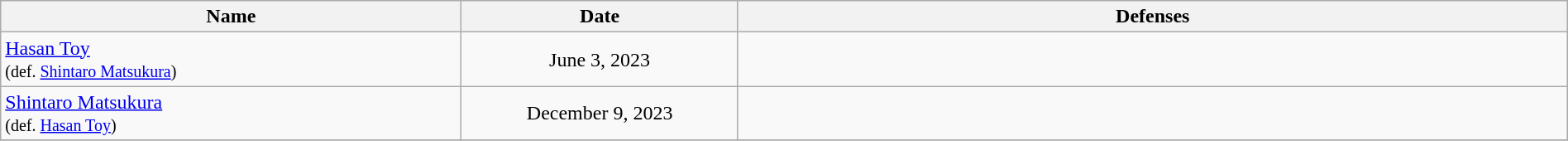<table class="wikitable" width=100%>
<tr>
<th width=25%>Name</th>
<th width=15%>Date</th>
<th width=45%>Defenses</th>
</tr>
<tr>
<td align=left> <a href='#'>Hasan Toy</a> <br><small>(def. <a href='#'>Shintaro Matsukura</a>)</small></td>
<td align=center>June 3, 2023</td>
<td></td>
</tr>
<tr>
<td align=left> <a href='#'>Shintaro Matsukura</a> <br><small>(def. <a href='#'>Hasan Toy</a>)</small></td>
<td align=center>December 9, 2023</td>
<td></td>
</tr>
<tr>
</tr>
</table>
